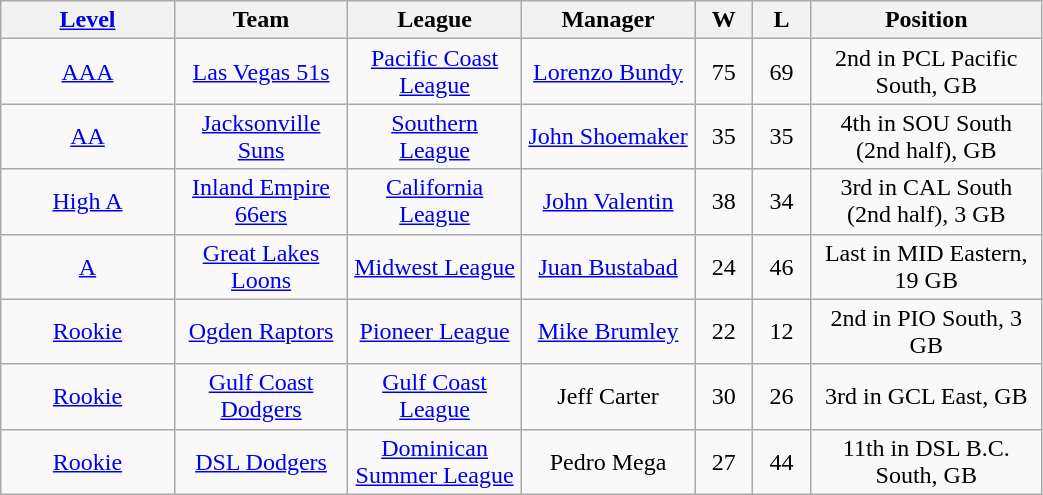<table class="wikitable" width="55%" style="text-align:center;">
<tr>
<th width="15%"><a href='#'>Level</a></th>
<th width="15%">Team</th>
<th width="15%">League</th>
<th width="15%">Manager</th>
<th width="5%">W</th>
<th width="5%">L</th>
<th width="20%">Position</th>
</tr>
<tr>
<td><a href='#'>AAA</a></td>
<td><a href='#'>Las Vegas 51s</a></td>
<td><a href='#'>Pacific Coast League</a></td>
<td><a href='#'>Lorenzo Bundy</a></td>
<td>75</td>
<td>69</td>
<td>2nd in PCL Pacific South,  GB</td>
</tr>
<tr>
<td><a href='#'>AA</a></td>
<td><a href='#'>Jacksonville Suns</a></td>
<td><a href='#'>Southern League</a></td>
<td><a href='#'>John Shoemaker</a></td>
<td>35</td>
<td>35</td>
<td>4th in SOU South (2nd half),  GB</td>
</tr>
<tr>
<td><a href='#'>High A</a></td>
<td><a href='#'>Inland Empire 66ers</a></td>
<td><a href='#'>California League</a></td>
<td><a href='#'>John Valentin</a></td>
<td>38</td>
<td>34</td>
<td>3rd in CAL South (2nd half), 3 GB</td>
</tr>
<tr>
<td><a href='#'>A</a></td>
<td><a href='#'>Great Lakes Loons</a></td>
<td><a href='#'>Midwest League</a></td>
<td><a href='#'>Juan Bustabad</a></td>
<td>24</td>
<td>46</td>
<td>Last in MID Eastern, 19 GB</td>
</tr>
<tr>
<td><a href='#'>Rookie</a></td>
<td><a href='#'>Ogden Raptors</a></td>
<td><a href='#'>Pioneer League</a></td>
<td><a href='#'>Mike Brumley</a></td>
<td>22</td>
<td>12</td>
<td>2nd in PIO South, 3 GB</td>
</tr>
<tr>
<td><a href='#'>Rookie</a></td>
<td><a href='#'>Gulf Coast Dodgers</a></td>
<td><a href='#'>Gulf Coast League</a></td>
<td>Jeff Carter</td>
<td>30</td>
<td>26</td>
<td>3rd in GCL East,  GB</td>
</tr>
<tr>
<td><a href='#'>Rookie</a></td>
<td><a href='#'>DSL Dodgers</a></td>
<td><a href='#'>Dominican Summer League</a></td>
<td>Pedro Mega</td>
<td>27</td>
<td>44</td>
<td>11th in DSL B.C. South,  GB</td>
</tr>
</table>
